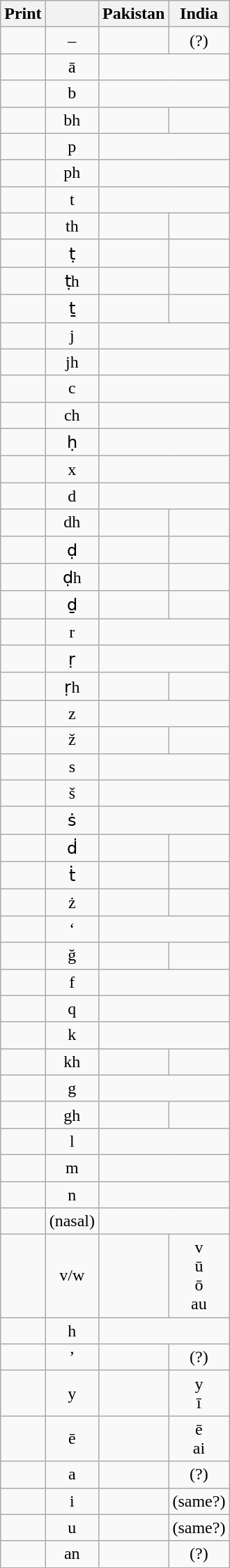<table class="wikitable" style="text-align:center;">
<tr>
<th>Print</th>
<th></th>
<th>Pakistan</th>
<th>India</th>
</tr>
<tr>
<td><big></big></td>
<td>–</td>
<td></td>
<td>(?)</td>
</tr>
<tr>
<td><big></big></td>
<td>ā</td>
<td colspan=2></td>
</tr>
<tr>
<td><big></big></td>
<td>b</td>
<td colspan=2></td>
</tr>
<tr>
<td><big></big></td>
<td>bh</td>
<td></td>
<td></td>
</tr>
<tr>
<td><big></big></td>
<td>p</td>
<td colspan=2></td>
</tr>
<tr>
<td><big></big></td>
<td>ph</td>
<td colspan=2></td>
</tr>
<tr>
<td><big></big></td>
<td>t</td>
<td colspan=2></td>
</tr>
<tr>
<td><big></big></td>
<td>th</td>
<td></td>
<td></td>
</tr>
<tr>
<td><big></big></td>
<td>ṭ</td>
<td></td>
<td></td>
</tr>
<tr>
<td><big></big></td>
<td>ṭh</td>
<td></td>
<td></td>
</tr>
<tr>
<td><big></big></td>
<td>ṯ </td>
<td></td>
<td></td>
</tr>
<tr>
<td><big></big></td>
<td>j</td>
<td colspan=2></td>
</tr>
<tr>
<td><big></big></td>
<td>jh</td>
<td colspan=2></td>
</tr>
<tr>
<td><big></big></td>
<td>c</td>
<td colspan=2></td>
</tr>
<tr>
<td><big></big></td>
<td>ch</td>
<td colspan=2></td>
</tr>
<tr>
<td><big></big></td>
<td>ḥ</td>
<td colspan=2></td>
</tr>
<tr>
<td><big></big></td>
<td>x</td>
<td colspan=2></td>
</tr>
<tr>
<td><big></big></td>
<td>d</td>
<td colspan=2></td>
</tr>
<tr>
<td><big></big></td>
<td>dh</td>
<td></td>
<td></td>
</tr>
<tr>
<td><big></big></td>
<td>ḍ</td>
<td></td>
<td></td>
</tr>
<tr>
<td><big></big></td>
<td>ḍh</td>
<td></td>
<td></td>
</tr>
<tr>
<td><big></big></td>
<td>ḏ </td>
<td></td>
<td></td>
</tr>
<tr>
<td><big></big></td>
<td>r</td>
<td colspan=2></td>
</tr>
<tr>
<td><big></big></td>
<td>ṛ</td>
<td colspan=2></td>
</tr>
<tr>
<td><big></big></td>
<td>ṛh</td>
<td></td>
<td></td>
</tr>
<tr>
<td><big></big></td>
<td>z</td>
<td colspan=2></td>
</tr>
<tr>
<td><big></big></td>
<td>ž</td>
<td></td>
<td></td>
</tr>
<tr>
<td><big></big></td>
<td>s</td>
<td colspan=2></td>
</tr>
<tr>
<td><big></big></td>
<td>š</td>
<td colspan=2></td>
</tr>
<tr>
<td><big></big></td>
<td>ṡ </td>
<td colspan=2></td>
</tr>
<tr>
<td><big></big></td>
<td>ḋ </td>
<td></td>
<td></td>
</tr>
<tr>
<td><big></big></td>
<td>ṫ </td>
<td></td>
<td></td>
</tr>
<tr>
<td><big></big></td>
<td>ż </td>
<td></td>
<td></td>
</tr>
<tr>
<td><big></big></td>
<td>‘</td>
<td colspan=2></td>
</tr>
<tr>
<td><big></big></td>
<td>ğ</td>
<td></td>
<td></td>
</tr>
<tr>
<td><big></big></td>
<td>f</td>
<td colspan=2></td>
</tr>
<tr>
<td><big></big></td>
<td>q</td>
<td colspan=2></td>
</tr>
<tr>
<td><big></big></td>
<td>k</td>
<td colspan=2></td>
</tr>
<tr>
<td><big></big></td>
<td>kh</td>
<td></td>
<td></td>
</tr>
<tr>
<td><big></big></td>
<td>g</td>
<td colspan=2></td>
</tr>
<tr>
<td><big></big></td>
<td>gh</td>
<td></td>
<td></td>
</tr>
<tr>
<td><big></big></td>
<td>l</td>
<td colspan=2></td>
</tr>
<tr>
<td><big></big></td>
<td>m</td>
<td colspan=2></td>
</tr>
<tr>
<td><big></big></td>
<td>n</td>
<td colspan=2></td>
</tr>
<tr>
<td><big></big></td>
<td>(nasal)</td>
<td colspan=2></td>
</tr>
<tr>
<td><big></big></td>
<td>v/w</td>
<td></td>
<td>v <br>ū <br>ō <br>au </td>
</tr>
<tr>
<td><big></big></td>
<td>h</td>
<td colspan=2></td>
</tr>
<tr>
<td><big></big></td>
<td>’</td>
<td></td>
<td>(?)</td>
</tr>
<tr>
<td><big></big></td>
<td>y</td>
<td></td>
<td>y <br>ī </td>
</tr>
<tr>
<td><big></big></td>
<td>ē</td>
<td></td>
<td>ē <br>ai </td>
</tr>
<tr>
<td><big></big></td>
<td>a</td>
<td></td>
<td>(?)</td>
</tr>
<tr>
<td><big></big></td>
<td>i</td>
<td></td>
<td>(same?)</td>
</tr>
<tr>
<td><big></big></td>
<td>u</td>
<td></td>
<td>(same?)</td>
</tr>
<tr>
<td><big></big></td>
<td>an</td>
<td></td>
<td>(?)</td>
</tr>
</table>
